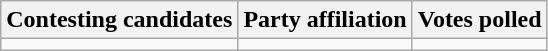<table class="wikitable sortable">
<tr>
<th>Contesting candidates</th>
<th>Party affiliation</th>
<th>Votes polled</th>
</tr>
<tr>
<td></td>
<td></td>
<td></td>
</tr>
</table>
